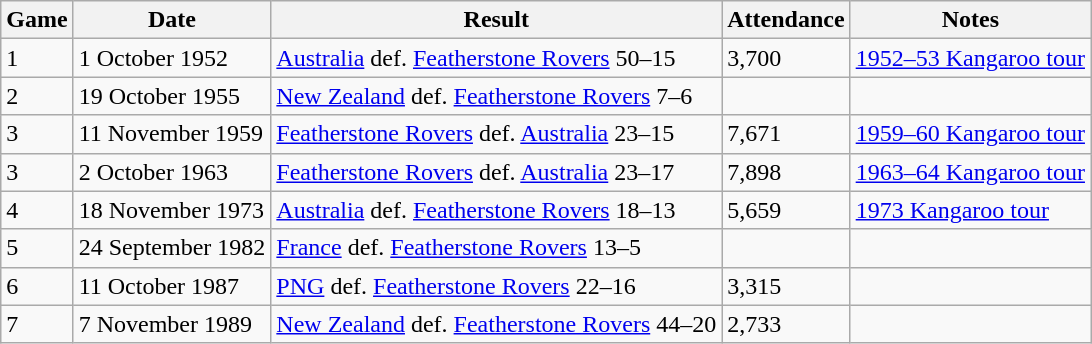<table class="wikitable">
<tr>
<th>Game</th>
<th>Date</th>
<th>Result</th>
<th>Attendance</th>
<th>Notes</th>
</tr>
<tr>
<td>1</td>
<td>1 October 1952</td>
<td> <a href='#'>Australia</a> def.  <a href='#'>Featherstone Rovers</a> 50–15</td>
<td>3,700</td>
<td><a href='#'>1952–53 Kangaroo tour</a></td>
</tr>
<tr>
<td>2</td>
<td>19 October 1955</td>
<td> <a href='#'>New Zealand</a> def.  <a href='#'>Featherstone Rovers</a> 7–6</td>
<td></td>
<td></td>
</tr>
<tr>
<td>3</td>
<td>11 November 1959</td>
<td> <a href='#'>Featherstone Rovers</a> def.  <a href='#'>Australia</a> 23–15</td>
<td>7,671</td>
<td><a href='#'>1959–60 Kangaroo tour</a></td>
</tr>
<tr>
<td>3</td>
<td>2 October 1963</td>
<td> <a href='#'>Featherstone Rovers</a> def.  <a href='#'>Australia</a> 23–17</td>
<td>7,898</td>
<td><a href='#'>1963–64 Kangaroo tour</a></td>
</tr>
<tr>
<td>4</td>
<td>18 November 1973</td>
<td> <a href='#'>Australia</a> def.  <a href='#'>Featherstone Rovers</a> 18–13</td>
<td>5,659</td>
<td><a href='#'>1973 Kangaroo tour</a></td>
</tr>
<tr>
<td>5</td>
<td>24 September 1982</td>
<td> <a href='#'>France</a> def.  <a href='#'>Featherstone Rovers</a> 13–5</td>
<td></td>
<td></td>
</tr>
<tr>
<td>6</td>
<td>11 October 1987</td>
<td> <a href='#'>PNG</a> def.  <a href='#'>Featherstone Rovers</a> 22–16</td>
<td>3,315</td>
<td></td>
</tr>
<tr>
<td>7</td>
<td>7 November 1989</td>
<td> <a href='#'>New Zealand</a> def.  <a href='#'>Featherstone Rovers</a> 44–20</td>
<td>2,733</td>
<td></td>
</tr>
</table>
